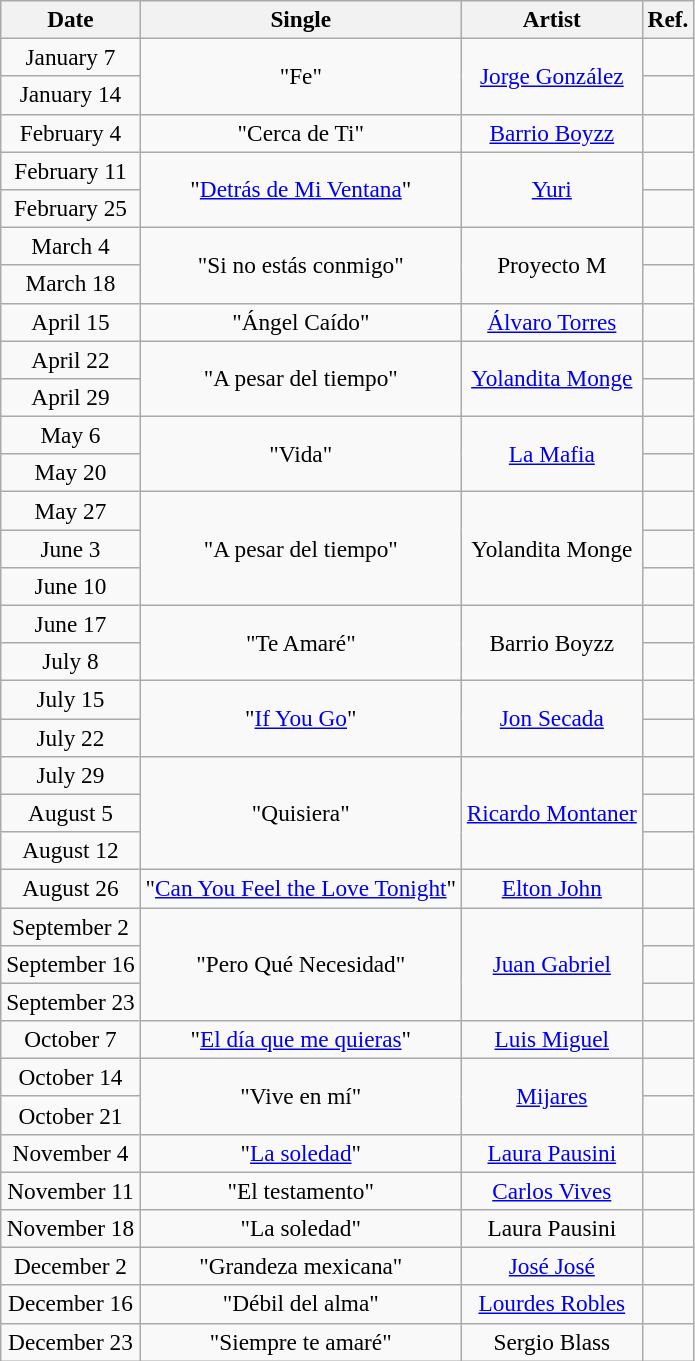<table class="wikitable" style="font-size:97%; text-align:center;">
<tr>
<th>Date</th>
<th>Single</th>
<th>Artist</th>
<th>Ref.</th>
</tr>
<tr>
<td>January 7</td>
<td rowspan="2">"Fe"</td>
<td rowspan="2"><a href='#'>Jorge González</a></td>
<td></td>
</tr>
<tr>
<td>January 14</td>
<td></td>
</tr>
<tr>
<td>February 4</td>
<td>"Cerca de Ti"</td>
<td><a href='#'>Barrio Boyzz</a></td>
<td></td>
</tr>
<tr>
<td>February 11</td>
<td rowspan="2">"<a href='#'>Detrás de Mi Ventana</a>"</td>
<td rowspan="2"><a href='#'>Yuri</a></td>
<td></td>
</tr>
<tr>
<td>February 25</td>
<td></td>
</tr>
<tr>
<td>March 4</td>
<td rowspan="2">"Si no estás conmigo"</td>
<td rowspan="2">Proyecto M</td>
<td></td>
</tr>
<tr>
<td>March 18</td>
<td></td>
</tr>
<tr>
<td>April 15</td>
<td>"Ángel Caído"</td>
<td><a href='#'>Álvaro Torres</a></td>
<td></td>
</tr>
<tr>
<td>April 22</td>
<td rowspan="2">"A pesar del tiempo"</td>
<td rowspan="2"><a href='#'>Yolandita Monge</a></td>
<td></td>
</tr>
<tr>
<td>April 29</td>
<td></td>
</tr>
<tr>
<td>May 6</td>
<td rowspan="2">"Vida"</td>
<td rowspan="2"><a href='#'>La Mafia</a></td>
<td></td>
</tr>
<tr>
<td>May 20</td>
<td></td>
</tr>
<tr>
<td>May 27</td>
<td rowspan="3">"A pesar del tiempo"</td>
<td rowspan="3">Yolandita Monge</td>
<td></td>
</tr>
<tr>
<td>June 3</td>
<td></td>
</tr>
<tr>
<td>June 10</td>
<td></td>
</tr>
<tr>
<td>June 17</td>
<td rowspan="2">"Te Amaré"</td>
<td rowspan="2">Barrio Boyzz</td>
<td></td>
</tr>
<tr>
<td>July 8</td>
<td></td>
</tr>
<tr>
<td>July 15</td>
<td rowspan="2">"<a href='#'>If You Go</a>"</td>
<td rowspan="2"><a href='#'>Jon Secada</a></td>
<td></td>
</tr>
<tr>
<td>July 22</td>
<td></td>
</tr>
<tr>
<td>July 29</td>
<td rowspan="3">"Quisiera"</td>
<td rowspan="3"><a href='#'>Ricardo Montaner</a></td>
<td></td>
</tr>
<tr>
<td>August 5</td>
<td></td>
</tr>
<tr>
<td>August 12</td>
<td></td>
</tr>
<tr>
<td>August 26</td>
<td>"<a href='#'>Can You Feel the Love Tonight</a>"</td>
<td><a href='#'>Elton John</a></td>
<td></td>
</tr>
<tr>
<td>September 2</td>
<td rowspan="3">"Pero Qué Necesidad"</td>
<td rowspan="3"><a href='#'>Juan Gabriel</a></td>
<td></td>
</tr>
<tr>
<td>September 16</td>
<td></td>
</tr>
<tr>
<td>September 23</td>
<td></td>
</tr>
<tr>
<td>October 7</td>
<td>"<a href='#'>El día que me quieras</a>"</td>
<td><a href='#'>Luis Miguel</a></td>
<td></td>
</tr>
<tr>
<td>October 14</td>
<td rowspan="2">"Vive en mí"</td>
<td rowspan="2"><a href='#'>Mijares</a></td>
<td></td>
</tr>
<tr>
<td>October 21</td>
<td></td>
</tr>
<tr>
<td>November 4</td>
<td>"<a href='#'>La soledad</a>"</td>
<td><a href='#'>Laura Pausini</a></td>
<td></td>
</tr>
<tr>
<td>November 11</td>
<td>"El testamento"</td>
<td><a href='#'>Carlos Vives</a></td>
<td></td>
</tr>
<tr>
<td>November 18</td>
<td>"La soledad"</td>
<td>Laura Pausini</td>
<td></td>
</tr>
<tr>
<td>December 2</td>
<td>"Grandeza mexicana"</td>
<td><a href='#'>José José</a></td>
<td></td>
</tr>
<tr>
<td>December 16</td>
<td>"Débil del alma"</td>
<td><a href='#'>Lourdes Robles</a></td>
<td></td>
</tr>
<tr>
<td>December 23</td>
<td>"Siempre te amaré"</td>
<td>Sergio Blass</td>
<td></td>
</tr>
</table>
